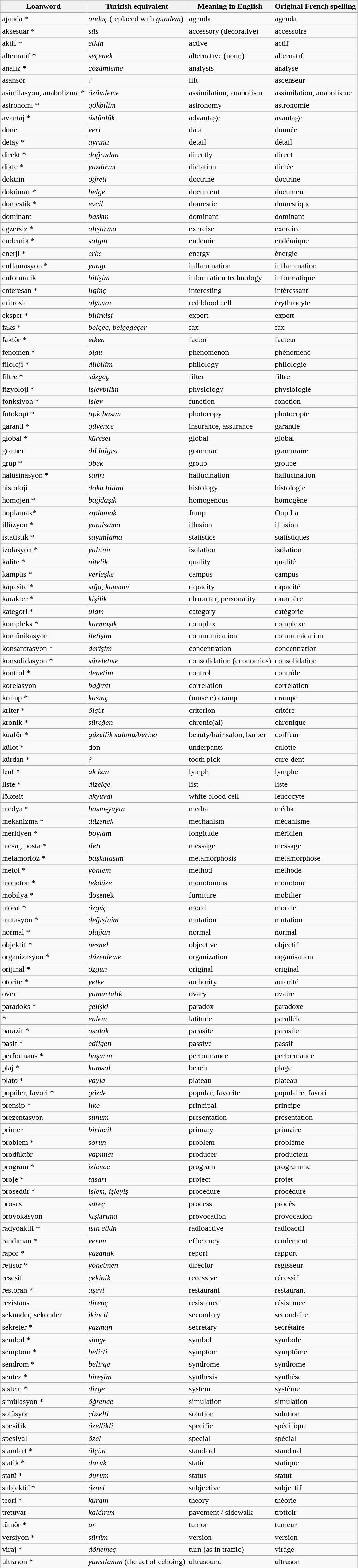<table class="wikitable">
<tr>
<th align=left>Loanword</th>
<th align=left>Turkish equivalent</th>
<th align=left>Meaning in English</th>
<th align=left>Original French spelling</th>
</tr>
<tr>
<td>ajanda *</td>
<td><em>andaç</em> (replaced with <em>gündem</em>)</td>
<td>agenda</td>
<td>agenda</td>
</tr>
<tr>
<td>aksesuar *</td>
<td><em>süs</em></td>
<td>accessory (decorative)</td>
<td>accessoire</td>
</tr>
<tr>
<td>aktif *</td>
<td><em>etkin</em></td>
<td>active</td>
<td>actif</td>
</tr>
<tr>
<td>alternatif *</td>
<td><em>seçenek</em></td>
<td>alternative (noun)</td>
<td>alternatif</td>
</tr>
<tr>
<td>analiz *</td>
<td><em>çözümleme</em></td>
<td>analysis</td>
<td>analyse</td>
</tr>
<tr>
<td>asansör</td>
<td>?</td>
<td>lift</td>
<td>ascenseur</td>
</tr>
<tr>
<td>asimilasyon, anabolizma *</td>
<td><em>özümleme</em></td>
<td>assimilation, anabolism</td>
<td>assimilation, anabolisme</td>
</tr>
<tr>
<td>astronomi *</td>
<td><em>gökbilim</em></td>
<td>astronomy</td>
<td>astronomie</td>
</tr>
<tr>
<td>avantaj *</td>
<td><em>üstünlük</em></td>
<td>advantage</td>
<td>avantage</td>
</tr>
<tr>
<td>done</td>
<td><em>veri</em></td>
<td>data</td>
<td>donnée</td>
</tr>
<tr>
<td>detay *</td>
<td><em>ayrıntı</em></td>
<td>detail</td>
<td>détail</td>
</tr>
<tr>
<td>direkt *</td>
<td><em>doğrudan</em></td>
<td>directly</td>
<td>direct</td>
</tr>
<tr>
<td>dikte *</td>
<td><em>yazdırım</em></td>
<td>dictation</td>
<td>dictée</td>
</tr>
<tr>
<td>doktrin</td>
<td><em>öğreti</em></td>
<td>doctrine</td>
<td>doctrine</td>
</tr>
<tr>
<td>doküman *</td>
<td><em>belge</em></td>
<td>document</td>
<td>document</td>
</tr>
<tr>
<td>domestik *</td>
<td><em>evcil</em></td>
<td>domestic</td>
<td>domestique</td>
</tr>
<tr>
<td>dominant</td>
<td><em>baskın</em></td>
<td>dominant</td>
<td>dominant</td>
</tr>
<tr>
<td>egzersiz *</td>
<td><em>alıştırma</em></td>
<td>exercise</td>
<td>exercice</td>
</tr>
<tr>
<td>endemik *</td>
<td><em>salgın</em></td>
<td>endemic</td>
<td>endémique</td>
</tr>
<tr>
<td>enerji *</td>
<td><em>erke</em></td>
<td>energy</td>
<td>énergie</td>
</tr>
<tr>
<td>enflamasyon *</td>
<td><em>yangı</em></td>
<td>inflammation</td>
<td>inflammation</td>
</tr>
<tr>
<td>enformatik</td>
<td><em>bilişim</em></td>
<td>information technology</td>
<td>informatique</td>
</tr>
<tr>
<td>enteresan *</td>
<td><em>ilginç</em></td>
<td>interesting</td>
<td>intéressant</td>
</tr>
<tr>
<td>eritrosit</td>
<td><em>alyuvar</em></td>
<td>red blood cell</td>
<td>érythrocyte</td>
</tr>
<tr>
<td>eksper *</td>
<td><em>bilirkişi</em></td>
<td>expert</td>
<td>expert</td>
</tr>
<tr>
<td>faks *</td>
<td><em>belgeç</em>, <em>belgegeçer</em></td>
<td>fax</td>
<td>fax</td>
</tr>
<tr>
<td>faktör *</td>
<td><em>etken</em></td>
<td>factor</td>
<td>facteur</td>
</tr>
<tr>
<td>fenomen *</td>
<td><em>olgu</em></td>
<td>phenomenon</td>
<td>phénomène</td>
</tr>
<tr>
<td>filoloji *</td>
<td><em>dilbilim</em></td>
<td>philology</td>
<td>philologie</td>
</tr>
<tr>
<td>filtre *</td>
<td><em>süzgeç</em></td>
<td>filter</td>
<td>filtre</td>
</tr>
<tr>
<td>fizyoloji *</td>
<td><em>işlevbilim</em></td>
<td>physiology</td>
<td>physiologie</td>
</tr>
<tr>
<td>fonksiyon *</td>
<td><em>işlev</em></td>
<td>function</td>
<td>fonction</td>
</tr>
<tr>
<td>fotokopi *</td>
<td><em>tıpkıbasım</em></td>
<td>photocopy</td>
<td>photocopie</td>
</tr>
<tr>
<td>garanti *</td>
<td><em>güvence</em></td>
<td>insurance, assurance</td>
<td>garantie</td>
</tr>
<tr>
<td>global *</td>
<td><em>küresel</em></td>
<td>global</td>
<td>global</td>
</tr>
<tr>
<td>gramer</td>
<td><em>dil bilgisi</em></td>
<td>grammar</td>
<td>grammaire</td>
</tr>
<tr>
<td>grup *</td>
<td><em>öbek</em></td>
<td>group</td>
<td>groupe</td>
</tr>
<tr>
<td>halüsinasyon *</td>
<td><em>sanrı</em></td>
<td>hallucination</td>
<td>hallucination</td>
</tr>
<tr>
<td>histoloji</td>
<td><em>doku bilimi</em></td>
<td>histology</td>
<td>histologie</td>
</tr>
<tr>
<td>homojen *</td>
<td><em>bağdaşık</em></td>
<td>homogenous</td>
<td>homogène</td>
</tr>
<tr>
<td>hoplamak*</td>
<td><em>zıplamak</em></td>
<td>Jump</td>
<td>Oup La</td>
</tr>
<tr>
<td>illüzyon *</td>
<td><em>yanılsama</em></td>
<td>illusion</td>
<td>illusion</td>
</tr>
<tr>
<td>istatistik *</td>
<td><em>sayımlama</em></td>
<td>statistics</td>
<td>statistiques</td>
</tr>
<tr>
<td>izolasyon *</td>
<td><em>yalıtım</em></td>
<td>isolation</td>
<td>isolation</td>
</tr>
<tr>
<td>kalite *</td>
<td><em>nitelik</em></td>
<td>quality</td>
<td>qualité</td>
</tr>
<tr>
<td>kampüs *</td>
<td><em>yerleşke</em></td>
<td>campus</td>
<td>campus</td>
</tr>
<tr>
<td>kapasite *</td>
<td><em>sığa</em>, <em>kapsam</em></td>
<td>capacity</td>
<td>capacité</td>
</tr>
<tr>
<td>karakter *</td>
<td><em>kişilik </em></td>
<td>character, personality</td>
<td>caractère</td>
</tr>
<tr>
<td>kategori *</td>
<td><em>ulam</em></td>
<td>category</td>
<td>catégorie</td>
</tr>
<tr>
<td>kompleks *</td>
<td><em>karmaşık</em></td>
<td>complex</td>
<td>complexe</td>
</tr>
<tr>
<td>komünikasyon</td>
<td><em>iletişim</em></td>
<td>communication</td>
<td>communication</td>
</tr>
<tr>
<td>konsantrasyon *</td>
<td><em>derişim</em></td>
<td>concentration</td>
<td>concentration</td>
</tr>
<tr>
<td>konsolidasyon *</td>
<td><em>süreletme</em></td>
<td>consolidation (economics)</td>
<td>consolidation</td>
</tr>
<tr>
<td>kontrol *</td>
<td><em>denetim</em></td>
<td>control</td>
<td>contrôle</td>
</tr>
<tr>
<td>korelasyon</td>
<td><em>bağıntı</em></td>
<td>correlation</td>
<td>corrélation</td>
</tr>
<tr>
<td>kramp *</td>
<td><em>kasınç</em></td>
<td>(muscle) cramp</td>
<td>crampe</td>
</tr>
<tr>
<td>kriter *</td>
<td><em>ölçüt</em></td>
<td>criterion</td>
<td>critère</td>
</tr>
<tr>
<td>kronik *</td>
<td><em>süreğen</em></td>
<td>chronic(al)</td>
<td>chronique</td>
</tr>
<tr>
<td>kuaför *</td>
<td><em>güzellik salonu/berber</em></td>
<td>beauty/hair salon, barber</td>
<td>coiffeur</td>
</tr>
<tr>
<td>külot *</td>
<td>don</td>
<td>underpants</td>
<td>culotte</td>
</tr>
<tr>
<td>kürdan *</td>
<td>?</td>
<td>tooth pick</td>
<td>cure-dent</td>
</tr>
<tr>
<td>lenf *</td>
<td><em>ak kan</em></td>
<td>lymph</td>
<td>lymphe</td>
</tr>
<tr>
<td>liste *</td>
<td><em>dizelge</em></td>
<td>list</td>
<td>liste</td>
</tr>
<tr>
<td>lökosit</td>
<td><em>akyuvar</em></td>
<td>white blood cell</td>
<td>leucocyte</td>
</tr>
<tr>
<td>medya *</td>
<td><em>basın-yayın</em></td>
<td>media</td>
<td>média</td>
</tr>
<tr>
<td>mekanizma *</td>
<td><em>düzenek</em></td>
<td>mechanism</td>
<td>mécanisme</td>
</tr>
<tr>
<td>meridyen *</td>
<td><em>boylam</em></td>
<td>longitude</td>
<td>méridien</td>
</tr>
<tr>
<td>mesaj, posta *</td>
<td><em>ileti</em></td>
<td>message</td>
<td>message</td>
</tr>
<tr>
<td>metamorfoz *</td>
<td><em>başkalaşım</em></td>
<td>metamorphosis</td>
<td>métamorphose</td>
</tr>
<tr>
<td>metot *</td>
<td><em>yöntem</em></td>
<td>method</td>
<td>méthode</td>
</tr>
<tr>
<td>monoton *</td>
<td><em>tekdüze</em></td>
<td>monotonous</td>
<td>monotone</td>
</tr>
<tr>
<td>mobilya *</td>
<td>döşenek</td>
<td>furniture</td>
<td>mobilier</td>
</tr>
<tr>
<td>moral *</td>
<td><em>özgüç</em></td>
<td>moral</td>
<td>morale</td>
</tr>
<tr>
<td>mutasyon *</td>
<td><em>değişinim</em></td>
<td>mutation</td>
<td>mutation</td>
</tr>
<tr>
<td>normal *</td>
<td><em>olağan</em></td>
<td>normal</td>
<td>normal</td>
</tr>
<tr>
<td>objektif *</td>
<td><em>nesnel</em></td>
<td>objective</td>
<td>objectif</td>
</tr>
<tr>
<td>organizasyon *</td>
<td><em>düzenleme</em></td>
<td>organization</td>
<td>organisation</td>
</tr>
<tr>
<td>orijinal *</td>
<td><em>özgün</em></td>
<td>original</td>
<td>original</td>
</tr>
<tr>
<td>otorite *</td>
<td><em>yetke</em></td>
<td>authority</td>
<td>autorité</td>
</tr>
<tr>
<td>over</td>
<td><em>yumurtalık</em></td>
<td>ovary</td>
<td>ovaire</td>
</tr>
<tr>
<td>paradoks *</td>
<td><em>çelişki</em></td>
<td>paradox</td>
<td>paradoxe</td>
</tr>
<tr>
<td> *</td>
<td><em>enlem</em></td>
<td>latitude</td>
<td>parallèle</td>
</tr>
<tr>
<td>parazit *</td>
<td><em>asalak</em></td>
<td>parasite</td>
<td>parasite</td>
</tr>
<tr>
<td>pasif *</td>
<td><em>edilgen</em></td>
<td>passive</td>
<td>passif</td>
</tr>
<tr>
<td>performans *</td>
<td><em>başarım</em></td>
<td>performance</td>
<td>performance</td>
</tr>
<tr>
<td>plaj *</td>
<td><em>kumsal</em></td>
<td>beach</td>
<td>plage</td>
</tr>
<tr>
<td>plato *</td>
<td><em>yayla</em></td>
<td>plateau</td>
<td>plateau</td>
</tr>
<tr>
<td>popüler, favori *</td>
<td><em>gözde</em></td>
<td>popular, favorite</td>
<td>populaire, favori</td>
</tr>
<tr>
<td>prensip *</td>
<td><em>ilke</em></td>
<td>principal</td>
<td>principe</td>
</tr>
<tr>
<td>prezentasyon</td>
<td><em>sunum</em></td>
<td>presentation</td>
<td>présentation</td>
</tr>
<tr>
<td>primer</td>
<td><em>birincil</em></td>
<td>primary</td>
<td>primaire</td>
</tr>
<tr>
<td>problem *</td>
<td><em>sorun</em></td>
<td>problem</td>
<td>problème</td>
</tr>
<tr>
<td>prodüktör</td>
<td><em>yapımcı</em></td>
<td>producer</td>
<td>producteur</td>
</tr>
<tr>
<td>program *</td>
<td><em>izlence</em></td>
<td>program</td>
<td>programme</td>
</tr>
<tr>
<td>proje *</td>
<td><em>tasarı</em></td>
<td>project</td>
<td>projet</td>
</tr>
<tr>
<td>prosedür *</td>
<td><em>işlem</em>, <em>işleyiş</em></td>
<td>procedure</td>
<td>procédure</td>
</tr>
<tr>
<td>proses</td>
<td><em>süreç</em></td>
<td>process</td>
<td>procès</td>
</tr>
<tr>
<td>provokasyon</td>
<td><em>kışkırtma</em></td>
<td>provocation</td>
<td>provocation</td>
</tr>
<tr>
<td>radyoaktif *</td>
<td><em>ışın etkin</em></td>
<td>radioactive</td>
<td>radioactif</td>
</tr>
<tr>
<td>randıman *</td>
<td><em>verim</em></td>
<td>efficiency</td>
<td>rendement</td>
</tr>
<tr>
<td>rapor *</td>
<td><em>yazanak</em></td>
<td>report</td>
<td>rapport</td>
</tr>
<tr>
<td>rejisör *</td>
<td><em>yönetmen</em></td>
<td>director</td>
<td>régisseur</td>
</tr>
<tr>
<td>resesif</td>
<td><em>çekinik</em></td>
<td>recessive</td>
<td>récessif</td>
</tr>
<tr>
<td>restoran *</td>
<td><em>aşevi</em></td>
<td>restaurant</td>
<td>restaurant</td>
</tr>
<tr>
<td>rezistans</td>
<td><em>direnç</em></td>
<td>resistance</td>
<td>résistance</td>
</tr>
<tr>
<td>sekunder, sekonder</td>
<td><em>ikincil</em></td>
<td>secondary</td>
<td>secondaire</td>
</tr>
<tr>
<td>sekreter *</td>
<td><em>yazman</em></td>
<td>secretary</td>
<td>secrétaire</td>
</tr>
<tr>
<td>sembol *</td>
<td><em>simge</em></td>
<td>symbol</td>
<td>symbole</td>
</tr>
<tr>
<td>semptom *</td>
<td><em>belirti</em></td>
<td>symptom</td>
<td>symptôme</td>
</tr>
<tr>
<td>sendrom *</td>
<td><em>belirge</em></td>
<td>syndrome</td>
<td>syndrome</td>
</tr>
<tr>
<td>sentez *</td>
<td><em>bireşim</em></td>
<td>synthesis</td>
<td>synthèse</td>
</tr>
<tr>
<td>sistem *</td>
<td><em>dizge</em></td>
<td>system</td>
<td>système</td>
</tr>
<tr>
<td>simülasyon *</td>
<td><em>öğrence</em></td>
<td>simulation</td>
<td>simulation</td>
</tr>
<tr>
<td>solüsyon</td>
<td><em>çözelti</em></td>
<td>solution</td>
<td>solution</td>
</tr>
<tr>
<td>spesifik</td>
<td><em>özellikli</em></td>
<td>specific</td>
<td>spécifique</td>
</tr>
<tr>
<td>spesiyal</td>
<td><em>özel</em></td>
<td>special</td>
<td>spécial</td>
</tr>
<tr>
<td>standart *</td>
<td><em>ölçün</em></td>
<td>standard</td>
<td>standard</td>
</tr>
<tr>
<td>statik *</td>
<td><em>duruk</em></td>
<td>static</td>
<td>statique</td>
</tr>
<tr>
<td>statü *</td>
<td><em>durum</em></td>
<td>status</td>
<td>statut</td>
</tr>
<tr>
<td>subjektif *</td>
<td><em>öznel</em></td>
<td>subjective</td>
<td>subjectif</td>
</tr>
<tr>
<td>teori *</td>
<td><em>kuram</em></td>
<td>theory</td>
<td>théorie</td>
</tr>
<tr>
<td>tretuvar</td>
<td><em>kaldırım</em></td>
<td>pavement / sidewalk</td>
<td>trottoir</td>
</tr>
<tr>
<td>tümör *</td>
<td><em>ur</em></td>
<td>tumor</td>
<td>tumeur</td>
</tr>
<tr>
<td>versiyon *</td>
<td><em>sürüm</em></td>
<td>version</td>
<td>version</td>
</tr>
<tr>
<td>viraj *</td>
<td><em>dönemeç</em></td>
<td>turn (as in traffic)</td>
<td>virage</td>
</tr>
<tr>
<td>ultrason *</td>
<td><em>yansılanım</em> (the act of echoing)</td>
<td>ultrasound</td>
<td>ultrason</td>
</tr>
</table>
